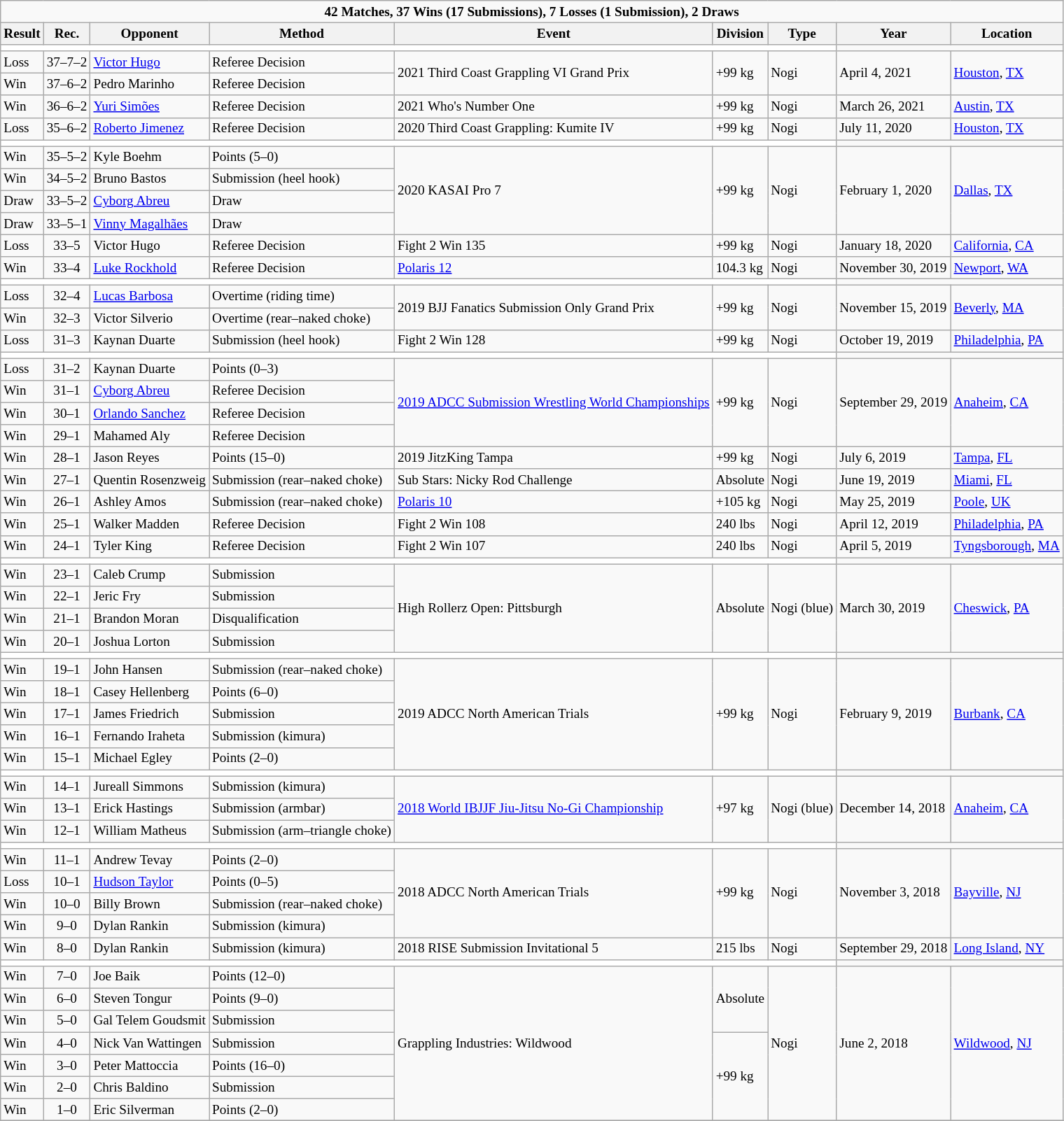<table class="wikitable sortable" style="font-size:80%; text-align:left;">
<tr>
<td colspan=9 style="text-align:center;"><strong>42 Matches, 37 Wins (17 Submissions), 7 Losses (1 Submission), 2 Draws</strong></td>
</tr>
<tr>
<th>Result</th>
<th>Rec.</th>
<th>Opponent</th>
<th>Method</th>
<th>Event</th>
<th>Division</th>
<th>Type</th>
<th>Year</th>
<th>Location</th>
</tr>
<tr>
<th style=background:white colspan=7></th>
</tr>
<tr>
<td>Loss</td>
<td style="text-align:center;">37–7–2</td>
<td> <a href='#'>Victor Hugo</a></td>
<td>Referee Decision</td>
<td rowspan=2>2021 Third Coast Grappling VI Grand Prix</td>
<td rowspan=2>+99 kg</td>
<td rowspan=2>Nogi</td>
<td rowspan=2>April 4, 2021</td>
<td rowspan=2> <a href='#'>Houston</a>, <a href='#'>TX</a></td>
</tr>
<tr>
<td>Win</td>
<td style="text-align:center;">37–6–2</td>
<td> Pedro Marinho</td>
<td>Referee Decision</td>
</tr>
<tr>
<td>Win</td>
<td style="text-align:center;">36–6–2</td>
<td> <a href='#'>Yuri Simões</a></td>
<td>Referee Decision</td>
<td>2021 Who's Number One</td>
<td>+99 kg</td>
<td>Nogi</td>
<td>March 26, 2021</td>
<td> <a href='#'>Austin</a>, <a href='#'>TX</a></td>
</tr>
<tr>
<td>Loss</td>
<td style="text-align:center;">35–6–2</td>
<td> <a href='#'>Roberto Jimenez</a></td>
<td>Referee Decision</td>
<td>2020 Third Coast Grappling: Kumite IV</td>
<td>+99 kg</td>
<td>Nogi</td>
<td>July 11, 2020</td>
<td> <a href='#'>Houston</a>, <a href='#'>TX</a></td>
</tr>
<tr>
<th style=background:white colspan=7></th>
</tr>
<tr>
<td>Win</td>
<td style="text-align:center;">35–5–2</td>
<td> Kyle Boehm</td>
<td>Points (5–0)</td>
<td rowspan=4>2020 KASAI Pro 7</td>
<td rowspan=4>+99 kg</td>
<td rowspan=4>Nogi</td>
<td rowspan=4>February 1, 2020</td>
<td rowspan=4> <a href='#'>Dallas</a>, <a href='#'>TX</a></td>
</tr>
<tr>
<td>Win</td>
<td style="text-align:center;">34–5–2</td>
<td> Bruno Bastos</td>
<td>Submission (heel hook)</td>
</tr>
<tr>
<td>Draw</td>
<td style="text-align:center;">33–5–2</td>
<td> <a href='#'>Cyborg Abreu</a></td>
<td>Draw</td>
</tr>
<tr>
<td>Draw</td>
<td style="text-align:center;">33–5–1</td>
<td> <a href='#'>Vinny Magalhães</a></td>
<td>Draw</td>
</tr>
<tr>
<td>Loss</td>
<td style="text-align:center;">33–5</td>
<td> Victor Hugo</td>
<td>Referee Decision</td>
<td>Fight 2 Win 135</td>
<td>+99 kg</td>
<td>Nogi</td>
<td>January 18, 2020</td>
<td> <a href='#'>California</a>, <a href='#'>CA</a></td>
</tr>
<tr>
<td>Win</td>
<td style="text-align:center;">33–4</td>
<td> <a href='#'>Luke Rockhold</a></td>
<td>Referee Decision</td>
<td><a href='#'>Polaris 12</a></td>
<td>104.3 kg</td>
<td>Nogi</td>
<td>November 30, 2019</td>
<td> <a href='#'>Newport</a>, <a href='#'>WA</a></td>
</tr>
<tr>
<th style=background:white colspan=7></th>
</tr>
<tr>
<td>Loss</td>
<td style="text-align:center;">32–4</td>
<td> <a href='#'>Lucas Barbosa</a></td>
<td>Overtime (riding time)</td>
<td rowspan=2>2019 BJJ Fanatics Submission Only Grand Prix</td>
<td rowspan=2>+99 kg</td>
<td rowspan=2>Nogi</td>
<td rowspan=2>November 15, 2019</td>
<td rowspan=2> <a href='#'>Beverly</a>, <a href='#'>MA</a></td>
</tr>
<tr>
<td>Win</td>
<td style="text-align:center;">32–3</td>
<td> Victor Silverio</td>
<td>Overtime (rear–naked choke)</td>
</tr>
<tr>
<td>Loss</td>
<td style="text-align:center;">31–3</td>
<td> Kaynan Duarte</td>
<td>Submission (heel hook)</td>
<td>Fight 2 Win 128</td>
<td>+99 kg</td>
<td>Nogi</td>
<td>October 19, 2019</td>
<td> <a href='#'>Philadelphia</a>, <a href='#'>PA</a></td>
</tr>
<tr>
<th style=background:white colspan=7></th>
</tr>
<tr>
<td>Loss</td>
<td style="text-align:center;">31–2</td>
<td> Kaynan Duarte</td>
<td>Points (0–3)</td>
<td rowspan=4><a href='#'>2019 ADCC Submission Wrestling World Championships</a></td>
<td rowspan=4>+99 kg</td>
<td rowspan=4>Nogi</td>
<td rowspan=4>September 29, 2019</td>
<td rowspan=4> <a href='#'>Anaheim</a>, <a href='#'>CA</a></td>
</tr>
<tr>
<td>Win</td>
<td style="text-align:center;">31–1</td>
<td> <a href='#'>Cyborg Abreu</a></td>
<td>Referee Decision</td>
</tr>
<tr>
<td>Win</td>
<td style="text-align:center;">30–1</td>
<td> <a href='#'>Orlando Sanchez</a></td>
<td>Referee Decision</td>
</tr>
<tr>
<td>Win</td>
<td style="text-align:center;">29–1</td>
<td> Mahamed Aly</td>
<td>Referee Decision</td>
</tr>
<tr>
<td>Win</td>
<td style="text-align:center;">28–1</td>
<td> Jason Reyes</td>
<td>Points (15–0)</td>
<td>2019 JitzKing Tampa</td>
<td>+99 kg</td>
<td>Nogi</td>
<td>July 6, 2019</td>
<td> <a href='#'>Tampa</a>, <a href='#'>FL</a></td>
</tr>
<tr>
<td>Win</td>
<td style="text-align:center;">27–1</td>
<td> Quentin Rosenzweig</td>
<td>Submission (rear–naked choke)</td>
<td>Sub Stars: Nicky Rod Challenge</td>
<td>Absolute</td>
<td>Nogi</td>
<td>June 19, 2019</td>
<td> <a href='#'>Miami</a>, <a href='#'>FL</a></td>
</tr>
<tr>
<td>Win</td>
<td style="text-align:center;">26–1</td>
<td> Ashley Amos</td>
<td>Submission (rear–naked choke)</td>
<td><a href='#'>Polaris 10</a></td>
<td>+105 kg</td>
<td>Nogi</td>
<td>May 25, 2019</td>
<td> <a href='#'>Poole</a>, <a href='#'>UK</a></td>
</tr>
<tr>
<td>Win</td>
<td style="text-align:center;">25–1</td>
<td> Walker Madden</td>
<td>Referee Decision</td>
<td>Fight 2 Win 108</td>
<td>240 lbs</td>
<td>Nogi</td>
<td>April 12, 2019</td>
<td> <a href='#'>Philadelphia</a>, <a href='#'>PA</a></td>
</tr>
<tr>
<td>Win</td>
<td style="text-align:center;">24–1</td>
<td> Tyler King</td>
<td>Referee Decision</td>
<td>Fight 2 Win 107</td>
<td>240 lbs</td>
<td>Nogi</td>
<td>April 5, 2019</td>
<td> <a href='#'>Tyngsborough</a>, <a href='#'>MA</a></td>
</tr>
<tr>
<th style=background:white colspan=7></th>
</tr>
<tr>
<td>Win</td>
<td style="text-align:center;">23–1</td>
<td> Caleb Crump</td>
<td>Submission</td>
<td rowspan=4>High Rollerz Open: Pittsburgh</td>
<td rowspan=4>Absolute</td>
<td rowspan=4>Nogi (blue)</td>
<td rowspan=4>March 30, 2019</td>
<td rowspan=4> <a href='#'>Cheswick</a>, <a href='#'>PA</a></td>
</tr>
<tr>
<td>Win</td>
<td style="text-align:center;">22–1</td>
<td> Jeric Fry</td>
<td>Submission</td>
</tr>
<tr>
<td>Win</td>
<td style="text-align:center;">21–1</td>
<td> Brandon Moran</td>
<td>Disqualification</td>
</tr>
<tr>
<td>Win</td>
<td style="text-align:center;">20–1</td>
<td> Joshua Lorton</td>
<td>Submission</td>
</tr>
<tr>
<th style=background:white colspan=7></th>
</tr>
<tr>
<td>Win</td>
<td style="text-align:center;">19–1</td>
<td> John Hansen</td>
<td>Submission (rear–naked choke)</td>
<td rowspan=5>2019 ADCC North American Trials</td>
<td rowspan=5>+99 kg</td>
<td rowspan=5>Nogi</td>
<td rowspan=5>February 9, 2019</td>
<td rowspan=5> <a href='#'>Burbank</a>, <a href='#'>CA</a></td>
</tr>
<tr>
<td>Win</td>
<td style="text-align:center;">18–1</td>
<td> Casey Hellenberg</td>
<td>Points (6–0)</td>
</tr>
<tr>
<td>Win</td>
<td style="text-align:center;">17–1</td>
<td> James Friedrich</td>
<td>Submission</td>
</tr>
<tr>
<td>Win</td>
<td style="text-align:center;">16–1</td>
<td> Fernando Iraheta</td>
<td>Submission (kimura)</td>
</tr>
<tr>
<td>Win</td>
<td style="text-align:center;">15–1</td>
<td> Michael Egley</td>
<td>Points (2–0)</td>
</tr>
<tr>
<th style=background:white colspan=7></th>
</tr>
<tr>
<td>Win</td>
<td style="text-align:center;">14–1</td>
<td> Jureall Simmons</td>
<td>Submission (kimura)</td>
<td rowspan=3><a href='#'>2018 World IBJJF Jiu-Jitsu No-Gi Championship</a></td>
<td rowspan=3>+97 kg</td>
<td rowspan=3>Nogi (blue)</td>
<td rowspan=3>December 14, 2018</td>
<td rowspan=3> <a href='#'>Anaheim</a>, <a href='#'>CA</a></td>
</tr>
<tr>
<td>Win</td>
<td style="text-align:center;">13–1</td>
<td> Erick Hastings</td>
<td>Submission (armbar)</td>
</tr>
<tr>
<td>Win</td>
<td style="text-align:center;">12–1</td>
<td> William Matheus</td>
<td>Submission (arm–triangle choke)</td>
</tr>
<tr>
<th style=background:white colspan=7></th>
</tr>
<tr>
<td>Win</td>
<td style="text-align:center;">11–1</td>
<td> Andrew Tevay</td>
<td>Points (2–0)</td>
<td rowspan=4>2018 ADCC North American Trials</td>
<td rowspan=4>+99 kg</td>
<td rowspan=4>Nogi</td>
<td rowspan=4>November 3, 2018</td>
<td rowspan=4> <a href='#'>Bayville</a>, <a href='#'>NJ</a></td>
</tr>
<tr>
<td>Loss</td>
<td style="text-align:center;">10–1</td>
<td> <a href='#'>Hudson Taylor</a></td>
<td>Points (0–5)</td>
</tr>
<tr>
<td>Win</td>
<td style="text-align:center;">10–0</td>
<td> Billy Brown</td>
<td>Submission (rear–naked choke)</td>
</tr>
<tr>
<td>Win</td>
<td style="text-align:center;">9–0</td>
<td> Dylan Rankin</td>
<td>Submission (kimura)</td>
</tr>
<tr>
<td>Win</td>
<td style="text-align:center;">8–0</td>
<td> Dylan Rankin</td>
<td>Submission (kimura)</td>
<td>2018 RISE Submission Invitational 5</td>
<td>215 lbs</td>
<td>Nogi</td>
<td>September 29, 2018</td>
<td> <a href='#'>Long Island</a>, <a href='#'>NY</a></td>
</tr>
<tr>
<th style=background:white colspan=7></th>
</tr>
<tr>
<td>Win</td>
<td style="text-align:center;">7–0</td>
<td> Joe Baik</td>
<td>Points (12–0)</td>
<td rowspan=7>Grappling Industries: Wildwood</td>
<td rowspan=3>Absolute</td>
<td rowspan=7>Nogi</td>
<td rowspan=7>June 2, 2018</td>
<td rowspan=7> <a href='#'>Wildwood</a>, <a href='#'>NJ</a></td>
</tr>
<tr>
<td>Win</td>
<td style="text-align:center;">6–0</td>
<td> Steven Tongur</td>
<td>Points (9–0)</td>
</tr>
<tr>
<td>Win</td>
<td style="text-align:center;">5–0</td>
<td> Gal Telem Goudsmit</td>
<td>Submission</td>
</tr>
<tr>
<td>Win</td>
<td style="text-align:center;">4–0</td>
<td> Nick Van Wattingen</td>
<td>Submission</td>
<td rowspan=4>+99 kg</td>
</tr>
<tr>
<td>Win</td>
<td style="text-align:center;">3–0</td>
<td> Peter Mattoccia</td>
<td>Points (16–0)</td>
</tr>
<tr>
<td>Win</td>
<td style="text-align:center;">2–0</td>
<td> Chris Baldino</td>
<td>Submission</td>
</tr>
<tr>
<td>Win</td>
<td style="text-align:center;">1–0</td>
<td> Eric Silverman</td>
<td>Points (2–0)</td>
</tr>
<tr>
</tr>
</table>
